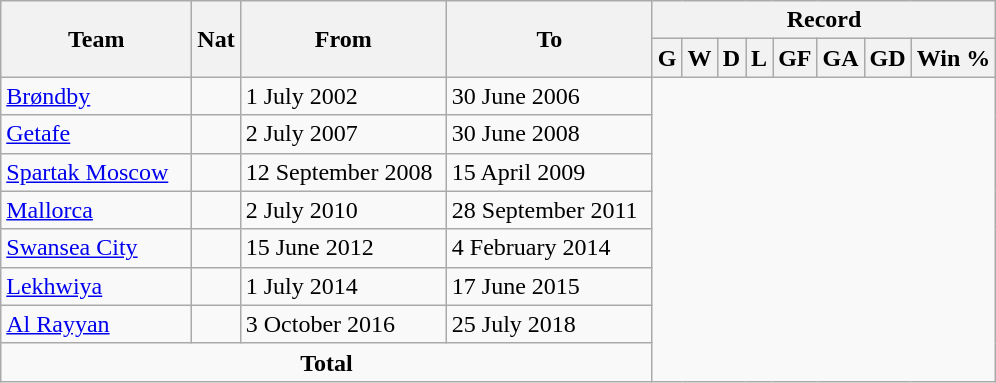<table class="wikitable" style="text-align: center">
<tr>
<th rowspan=2 style="width:120px;">Team</th>
<th rowspan=2 style="width:10px;">Nat</th>
<th rowspan=2 style="width:130px;">From</th>
<th rowspan=2 style="width:130px;">To</th>
<th colspan=8>Record</th>
</tr>
<tr>
<th>G</th>
<th>W</th>
<th>D</th>
<th>L</th>
<th>GF</th>
<th>GA</th>
<th>GD</th>
<th>Win %</th>
</tr>
<tr>
<td style="text-align:left;"><a href='#'>Brøndby</a></td>
<td></td>
<td style="text-align:left;">1 July 2002</td>
<td align="left">30 June 2006<br></td>
</tr>
<tr>
<td style="text-align:left;"><a href='#'>Getafe</a></td>
<td></td>
<td style="text-align:left;">2 July 2007</td>
<td align="left">30 June 2008<br></td>
</tr>
<tr>
<td style="text-align:left;"><a href='#'>Spartak Moscow</a></td>
<td></td>
<td style="text-align:left;">12 September 2008</td>
<td align="left">15 April 2009<br></td>
</tr>
<tr>
<td style="text-align:left;"><a href='#'>Mallorca</a></td>
<td></td>
<td style="text-align:left;">2 July 2010</td>
<td align="left">28 September 2011<br></td>
</tr>
<tr>
<td style="text-align:left;"><a href='#'>Swansea City</a></td>
<td></td>
<td style="text-align:left;">15 June 2012</td>
<td style="text-align:left;">4 February 2014<br></td>
</tr>
<tr>
<td style="text-align:left;"><a href='#'>Lekhwiya</a></td>
<td></td>
<td style="text-align:left;">1 July 2014</td>
<td style="text-align:left;">17 June 2015<br></td>
</tr>
<tr>
<td style="text-align:left;"><a href='#'>Al Rayyan</a></td>
<td></td>
<td style="text-align:left;">3 October 2016</td>
<td style="text-align:left;">25 July 2018<br></td>
</tr>
<tr>
<td colspan=4><strong>Total</strong><br></td>
</tr>
</table>
